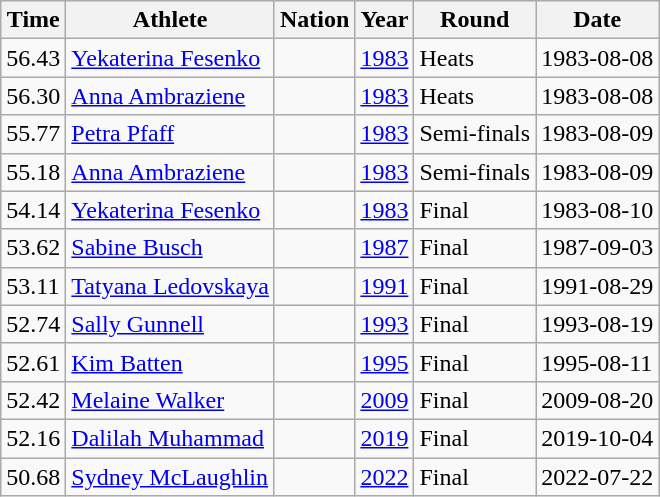<table class="wikitable sortable">
<tr>
<th>Time</th>
<th>Athlete</th>
<th>Nation</th>
<th>Year</th>
<th>Round</th>
<th>Date</th>
</tr>
<tr>
<td>56.43</td>
<td align="left"><a href='#'>Yekaterina Fesenko</a></td>
<td align="left"></td>
<td><a href='#'>1983</a></td>
<td>Heats</td>
<td>1983-08-08</td>
</tr>
<tr>
<td>56.30</td>
<td align="left"><a href='#'>Anna Ambraziene</a></td>
<td align="left"></td>
<td><a href='#'>1983</a></td>
<td>Heats</td>
<td>1983-08-08</td>
</tr>
<tr>
<td>55.77</td>
<td align="left"><a href='#'>Petra Pfaff</a></td>
<td align="left"></td>
<td><a href='#'>1983</a></td>
<td>Semi-finals</td>
<td>1983-08-09</td>
</tr>
<tr>
<td>55.18</td>
<td align="left"><a href='#'>Anna Ambraziene</a></td>
<td align="left"></td>
<td><a href='#'>1983</a></td>
<td>Semi-finals</td>
<td>1983-08-09</td>
</tr>
<tr>
<td>54.14</td>
<td align="left"><a href='#'>Yekaterina Fesenko</a></td>
<td align="left"></td>
<td><a href='#'>1983</a></td>
<td>Final</td>
<td>1983-08-10</td>
</tr>
<tr>
<td>53.62</td>
<td align="left"><a href='#'>Sabine Busch</a></td>
<td align="left"></td>
<td><a href='#'>1987</a></td>
<td>Final</td>
<td>1987-09-03</td>
</tr>
<tr>
<td>53.11</td>
<td align="left"><a href='#'>Tatyana Ledovskaya</a></td>
<td align="left"></td>
<td><a href='#'>1991</a></td>
<td>Final</td>
<td>1991-08-29</td>
</tr>
<tr>
<td>52.74 </td>
<td align="left"><a href='#'>Sally Gunnell</a></td>
<td align="left"></td>
<td><a href='#'>1993</a></td>
<td>Final</td>
<td>1993-08-19</td>
</tr>
<tr>
<td>52.61 </td>
<td align="left"><a href='#'>Kim Batten</a></td>
<td align="left"></td>
<td><a href='#'>1995</a></td>
<td>Final</td>
<td>1995-08-11</td>
</tr>
<tr>
<td>52.42</td>
<td align="left"><a href='#'>Melaine Walker</a></td>
<td align="left"></td>
<td><a href='#'>2009</a></td>
<td>Final</td>
<td>2009-08-20</td>
</tr>
<tr>
<td>52.16 </td>
<td align="left"><a href='#'>Dalilah Muhammad</a></td>
<td align="left"></td>
<td><a href='#'>2019</a></td>
<td>Final</td>
<td>2019-10-04</td>
</tr>
<tr>
<td>50.68 <strong></strong></td>
<td align="left"><a href='#'>Sydney McLaughlin</a></td>
<td align="left"></td>
<td><a href='#'>2022</a></td>
<td>Final</td>
<td>2022-07-22</td>
</tr>
</table>
